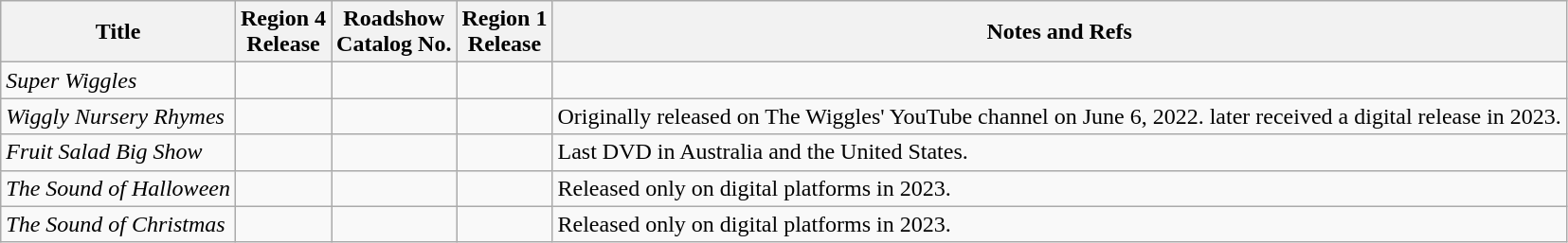<table class="wikitable sortable plainrowheaders">
<tr>
<th>Title</th>
<th>Region 4<br>Release</th>
<th>Roadshow<br>Catalog No.</th>
<th>Region 1<br>Release</th>
<th>Notes and Refs</th>
</tr>
<tr>
<td><em>Super Wiggles</em></td>
<td></td>
<td></td>
<td></td>
<td></td>
</tr>
<tr>
<td><em>Wiggly Nursery Rhymes</em></td>
<td></td>
<td></td>
<td></td>
<td>Originally released on The Wiggles' YouTube channel on June 6, 2022. later received a digital release in 2023.</td>
</tr>
<tr>
<td><em>Fruit Salad Big Show</em></td>
<td></td>
<td></td>
<td></td>
<td>Last DVD in Australia and the United States.</td>
</tr>
<tr>
<td><em>The Sound of Halloween</em></td>
<td></td>
<td></td>
<td></td>
<td>Released only on digital platforms in 2023.</td>
</tr>
<tr>
<td><em>The Sound of Christmas</em></td>
<td></td>
<td></td>
<td></td>
<td>Released only on digital platforms in 2023.</td>
</tr>
</table>
